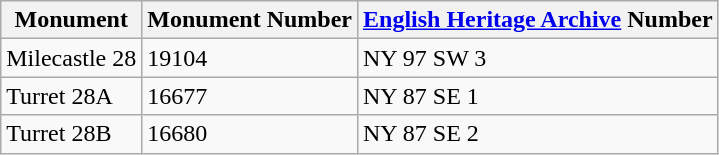<table class="wikitable">
<tr>
<th>Monument</th>
<th>Monument Number</th>
<th><a href='#'>English Heritage Archive</a> Number</th>
</tr>
<tr>
<td>Milecastle 28</td>
<td>19104</td>
<td>NY 97 SW 3</td>
</tr>
<tr>
<td>Turret 28A</td>
<td>16677</td>
<td>NY 87 SE 1</td>
</tr>
<tr>
<td>Turret 28B</td>
<td>16680</td>
<td>NY 87 SE 2</td>
</tr>
</table>
